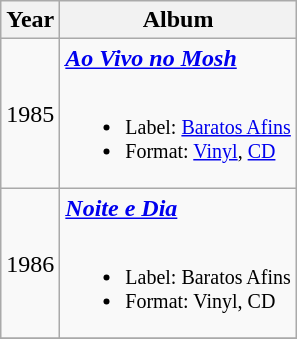<table class="wikitable">
<tr>
<th>Year</th>
<th>Album</th>
</tr>
<tr>
<td>1985</td>
<td><strong><em><a href='#'>Ao Vivo no Mosh</a></em></strong> <small><div><br><ul><li>Label: <a href='#'>Baratos Afins</a></li><li>Format: <a href='#'>Vinyl</a>, <a href='#'>CD</a></li></ul></div></small></td>
</tr>
<tr>
<td>1986</td>
<td><strong><em><a href='#'>Noite e Dia</a></em></strong> <small><div><br><ul><li>Label: Baratos Afins</li><li>Format: Vinyl, CD</li></ul></div></small></td>
</tr>
<tr>
</tr>
</table>
